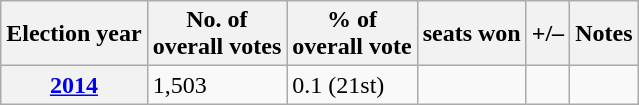<table class=wikitable>
<tr>
<th>Election year</th>
<th>No. of<br>overall votes</th>
<th>% of<br>overall vote</th>
<th>seats won</th>
<th>+/–</th>
<th>Notes</th>
</tr>
<tr>
<th><a href='#'>2014</a></th>
<td>1,503</td>
<td>0.1 (21st)</td>
<td></td>
<td></td>
<td></td>
</tr>
</table>
